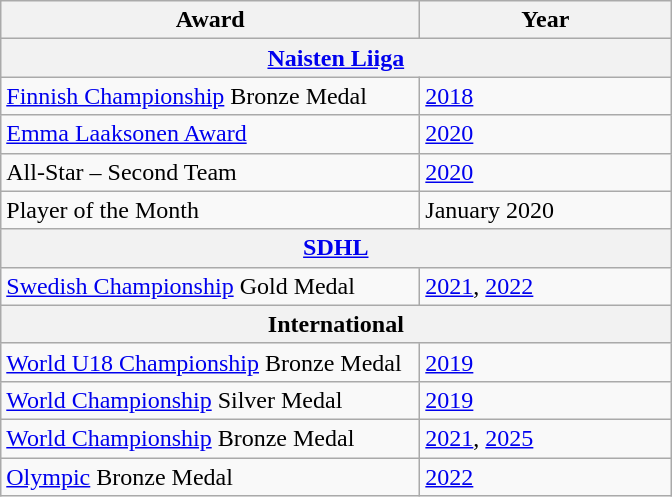<table class="wikitable">
<tr>
<th scope="col" style="width:17em">Award</th>
<th scope="col" style="width:10em">Year</th>
</tr>
<tr>
<th colspan="2"><a href='#'>Naisten Liiga</a></th>
</tr>
<tr>
<td><a href='#'>Finnish Championship</a> Bronze Medal</td>
<td><a href='#'>2018</a></td>
</tr>
<tr>
<td><a href='#'>Emma Laaksonen Award</a></td>
<td><a href='#'>2020</a></td>
</tr>
<tr>
<td>All-Star – Second Team</td>
<td><a href='#'>2020</a></td>
</tr>
<tr>
<td>Player of the Month</td>
<td>January 2020</td>
</tr>
<tr>
<th colspan="2"><a href='#'>SDHL</a></th>
</tr>
<tr>
<td><a href='#'>Swedish Championship</a> Gold Medal</td>
<td><a href='#'>2021</a>, <a href='#'>2022</a></td>
</tr>
<tr>
<th colspan="2">International</th>
</tr>
<tr>
<td><a href='#'>World U18 Championship</a> Bronze Medal</td>
<td><a href='#'>2019</a></td>
</tr>
<tr>
<td><a href='#'>World Championship</a> Silver Medal</td>
<td><a href='#'>2019</a></td>
</tr>
<tr>
<td><a href='#'>World Championship</a> Bronze Medal</td>
<td><a href='#'>2021</a>, <a href='#'>2025</a></td>
</tr>
<tr>
<td><a href='#'>Olympic</a> Bronze Medal</td>
<td><a href='#'>2022</a></td>
</tr>
</table>
